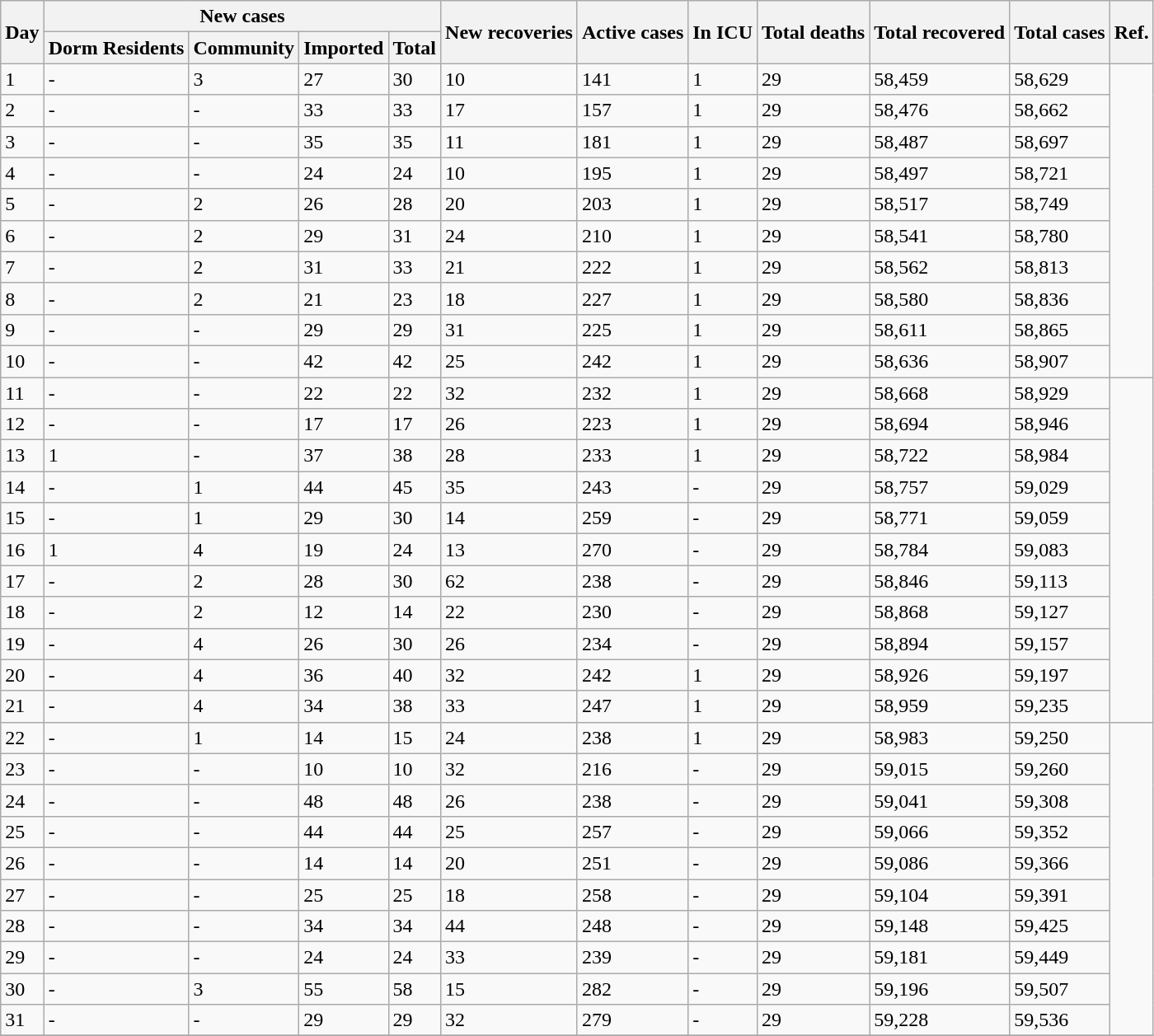<table class="wikitable">
<tr>
<th rowspan="2">Day</th>
<th colspan="4">New cases</th>
<th rowspan="2">New recoveries</th>
<th rowspan="2">Active cases</th>
<th rowspan="2">In ICU</th>
<th rowspan="2">Total deaths</th>
<th rowspan="2">Total recovered</th>
<th rowspan="2">Total cases</th>
<th rowspan="2">Ref.</th>
</tr>
<tr>
<th>Dorm Residents</th>
<th>Community</th>
<th>Imported</th>
<th>Total</th>
</tr>
<tr>
<td>1</td>
<td>-</td>
<td>3</td>
<td>27</td>
<td>30</td>
<td>10</td>
<td>141</td>
<td>1</td>
<td>29</td>
<td>58,459</td>
<td>58,629</td>
<td rowspan="10"></td>
</tr>
<tr>
<td>2</td>
<td>-</td>
<td>-</td>
<td>33</td>
<td>33</td>
<td>17</td>
<td>157</td>
<td>1</td>
<td>29</td>
<td>58,476</td>
<td>58,662</td>
</tr>
<tr>
<td>3</td>
<td>-</td>
<td>-</td>
<td>35</td>
<td>35</td>
<td>11</td>
<td>181</td>
<td>1</td>
<td>29</td>
<td>58,487</td>
<td>58,697</td>
</tr>
<tr>
<td>4</td>
<td>-</td>
<td>-</td>
<td>24</td>
<td>24</td>
<td>10</td>
<td>195</td>
<td>1</td>
<td>29</td>
<td>58,497</td>
<td>58,721</td>
</tr>
<tr>
<td>5</td>
<td>-</td>
<td>2</td>
<td>26</td>
<td>28</td>
<td>20</td>
<td>203</td>
<td>1</td>
<td>29</td>
<td>58,517</td>
<td>58,749</td>
</tr>
<tr>
<td>6</td>
<td>-</td>
<td>2</td>
<td>29</td>
<td>31</td>
<td>24</td>
<td>210</td>
<td>1</td>
<td>29</td>
<td>58,541</td>
<td>58,780</td>
</tr>
<tr>
<td>7</td>
<td>-</td>
<td>2</td>
<td>31</td>
<td>33</td>
<td>21</td>
<td>222</td>
<td>1</td>
<td>29</td>
<td>58,562</td>
<td>58,813</td>
</tr>
<tr>
<td>8</td>
<td>-</td>
<td>2</td>
<td>21</td>
<td>23</td>
<td>18</td>
<td>227</td>
<td>1</td>
<td>29</td>
<td>58,580</td>
<td>58,836</td>
</tr>
<tr>
<td>9</td>
<td>-</td>
<td>-</td>
<td>29</td>
<td>29</td>
<td>31</td>
<td>225</td>
<td>1</td>
<td>29</td>
<td>58,611</td>
<td>58,865</td>
</tr>
<tr>
<td>10</td>
<td>-</td>
<td>-</td>
<td>42</td>
<td>42</td>
<td>25</td>
<td>242</td>
<td>1</td>
<td>29</td>
<td>58,636</td>
<td>58,907</td>
</tr>
<tr>
<td>11</td>
<td>-</td>
<td>-</td>
<td>22</td>
<td>22</td>
<td>32</td>
<td>232</td>
<td>1</td>
<td>29</td>
<td>58,668</td>
<td>58,929</td>
<td rowspan="11"></td>
</tr>
<tr>
<td>12</td>
<td>-</td>
<td>-</td>
<td>17</td>
<td>17</td>
<td>26</td>
<td>223</td>
<td>1</td>
<td>29</td>
<td>58,694</td>
<td>58,946</td>
</tr>
<tr>
<td>13</td>
<td>1</td>
<td>-</td>
<td>37</td>
<td>38</td>
<td>28</td>
<td>233</td>
<td>1</td>
<td>29</td>
<td>58,722</td>
<td>58,984</td>
</tr>
<tr>
<td>14</td>
<td>-</td>
<td>1</td>
<td>44</td>
<td>45</td>
<td>35</td>
<td>243</td>
<td>-</td>
<td>29</td>
<td>58,757</td>
<td>59,029</td>
</tr>
<tr>
<td>15</td>
<td>-</td>
<td>1</td>
<td>29</td>
<td>30</td>
<td>14</td>
<td>259</td>
<td>-</td>
<td>29</td>
<td>58,771</td>
<td>59,059</td>
</tr>
<tr>
<td>16</td>
<td>1</td>
<td>4</td>
<td>19</td>
<td>24</td>
<td>13</td>
<td>270</td>
<td>-</td>
<td>29</td>
<td>58,784</td>
<td>59,083</td>
</tr>
<tr>
<td>17</td>
<td>-</td>
<td>2</td>
<td>28</td>
<td>30</td>
<td>62</td>
<td>238</td>
<td>-</td>
<td>29</td>
<td>58,846</td>
<td>59,113</td>
</tr>
<tr>
<td>18</td>
<td>-</td>
<td>2</td>
<td>12</td>
<td>14</td>
<td>22</td>
<td>230</td>
<td>-</td>
<td>29</td>
<td>58,868</td>
<td>59,127</td>
</tr>
<tr>
<td>19</td>
<td>-</td>
<td>4</td>
<td>26</td>
<td>30</td>
<td>26</td>
<td>234</td>
<td>-</td>
<td>29</td>
<td>58,894</td>
<td>59,157</td>
</tr>
<tr>
<td>20</td>
<td>-</td>
<td>4</td>
<td>36</td>
<td>40</td>
<td>32</td>
<td>242</td>
<td>1</td>
<td>29</td>
<td>58,926</td>
<td>59,197</td>
</tr>
<tr>
<td>21</td>
<td>-</td>
<td>4</td>
<td>34</td>
<td>38</td>
<td>33</td>
<td>247</td>
<td>1</td>
<td>29</td>
<td>58,959</td>
<td>59,235</td>
</tr>
<tr>
<td>22</td>
<td>-</td>
<td>1</td>
<td>14</td>
<td>15</td>
<td>24</td>
<td>238</td>
<td>1</td>
<td>29</td>
<td>58,983</td>
<td>59,250</td>
<td rowspan="10"></td>
</tr>
<tr>
<td>23</td>
<td>-</td>
<td>-</td>
<td>10</td>
<td>10</td>
<td>32</td>
<td>216</td>
<td>-</td>
<td>29</td>
<td>59,015</td>
<td>59,260</td>
</tr>
<tr>
<td>24</td>
<td>-</td>
<td>-</td>
<td>48</td>
<td>48</td>
<td>26</td>
<td>238</td>
<td>-</td>
<td>29</td>
<td>59,041</td>
<td>59,308</td>
</tr>
<tr>
<td>25</td>
<td>-</td>
<td>-</td>
<td>44</td>
<td>44</td>
<td>25</td>
<td>257</td>
<td>-</td>
<td>29</td>
<td>59,066</td>
<td>59,352</td>
</tr>
<tr>
<td>26</td>
<td>-</td>
<td>-</td>
<td>14</td>
<td>14</td>
<td>20</td>
<td>251</td>
<td>-</td>
<td>29</td>
<td>59,086</td>
<td>59,366</td>
</tr>
<tr>
<td>27</td>
<td>-</td>
<td>-</td>
<td>25</td>
<td>25</td>
<td>18</td>
<td>258</td>
<td>-</td>
<td>29</td>
<td>59,104</td>
<td>59,391</td>
</tr>
<tr>
<td>28</td>
<td>-</td>
<td>-</td>
<td>34</td>
<td>34</td>
<td>44</td>
<td>248</td>
<td>-</td>
<td>29</td>
<td>59,148</td>
<td>59,425</td>
</tr>
<tr>
<td>29</td>
<td>-</td>
<td>-</td>
<td>24</td>
<td>24</td>
<td>33</td>
<td>239</td>
<td>-</td>
<td>29</td>
<td>59,181</td>
<td>59,449</td>
</tr>
<tr>
<td>30</td>
<td>-</td>
<td>3</td>
<td>55</td>
<td>58</td>
<td>15</td>
<td>282</td>
<td>-</td>
<td>29</td>
<td>59,196</td>
<td>59,507</td>
</tr>
<tr>
<td>31</td>
<td>-</td>
<td>-</td>
<td>29</td>
<td>29</td>
<td>32</td>
<td>279</td>
<td>-</td>
<td>29</td>
<td>59,228</td>
<td>59,536</td>
</tr>
<tr>
</tr>
</table>
